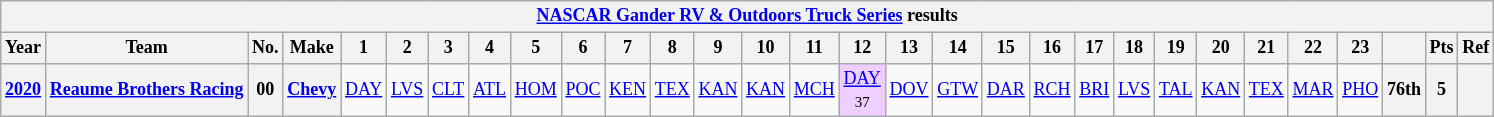<table class="wikitable" style="text-align:center; font-size:75%">
<tr>
<th colspan=45><a href='#'>NASCAR Gander RV & Outdoors Truck Series</a> results</th>
</tr>
<tr>
<th>Year</th>
<th>Team</th>
<th>No.</th>
<th>Make</th>
<th>1</th>
<th>2</th>
<th>3</th>
<th>4</th>
<th>5</th>
<th>6</th>
<th>7</th>
<th>8</th>
<th>9</th>
<th>10</th>
<th>11</th>
<th>12</th>
<th>13</th>
<th>14</th>
<th>15</th>
<th>16</th>
<th>17</th>
<th>18</th>
<th>19</th>
<th>20</th>
<th>21</th>
<th>22</th>
<th>23</th>
<th></th>
<th>Pts</th>
<th>Ref</th>
</tr>
<tr>
<th><a href='#'>2020</a></th>
<th><a href='#'>Reaume Brothers Racing</a></th>
<th>00</th>
<th><a href='#'>Chevy</a></th>
<td><a href='#'>DAY</a></td>
<td><a href='#'>LVS</a></td>
<td><a href='#'>CLT</a></td>
<td><a href='#'>ATL</a></td>
<td><a href='#'>HOM</a></td>
<td><a href='#'>POC</a></td>
<td><a href='#'>KEN</a></td>
<td><a href='#'>TEX</a></td>
<td><a href='#'>KAN</a></td>
<td><a href='#'>KAN</a></td>
<td><a href='#'>MCH</a></td>
<td style="background:#EFCFFF;"><a href='#'>DAY</a><br><small>37</small></td>
<td><a href='#'>DOV</a></td>
<td><a href='#'>GTW</a></td>
<td><a href='#'>DAR</a></td>
<td><a href='#'>RCH</a></td>
<td><a href='#'>BRI</a></td>
<td><a href='#'>LVS</a></td>
<td><a href='#'>TAL</a></td>
<td><a href='#'>KAN</a></td>
<td><a href='#'>TEX</a></td>
<td><a href='#'>MAR</a></td>
<td><a href='#'>PHO</a></td>
<th>76th</th>
<th>5</th>
<th></th>
</tr>
</table>
